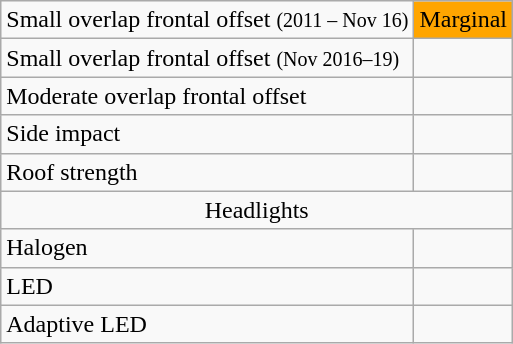<table class="wikitable">
<tr>
<td>Small overlap frontal offset <small>(2011 – Nov 16)</small></td>
<td style="background: orange">Marginal</td>
</tr>
<tr>
<td>Small overlap frontal offset <small>(Nov 2016–19)</small></td>
<td></td>
</tr>
<tr>
<td>Moderate overlap frontal offset</td>
<td></td>
</tr>
<tr>
<td>Side impact</td>
<td></td>
</tr>
<tr>
<td>Roof strength</td>
<td></td>
</tr>
<tr>
<td colspan="2" style="text-align:center">Headlights</td>
</tr>
<tr>
<td>Halogen</td>
<td></td>
</tr>
<tr>
<td>LED</td>
<td></td>
</tr>
<tr>
<td>Adaptive LED</td>
<td></td>
</tr>
</table>
